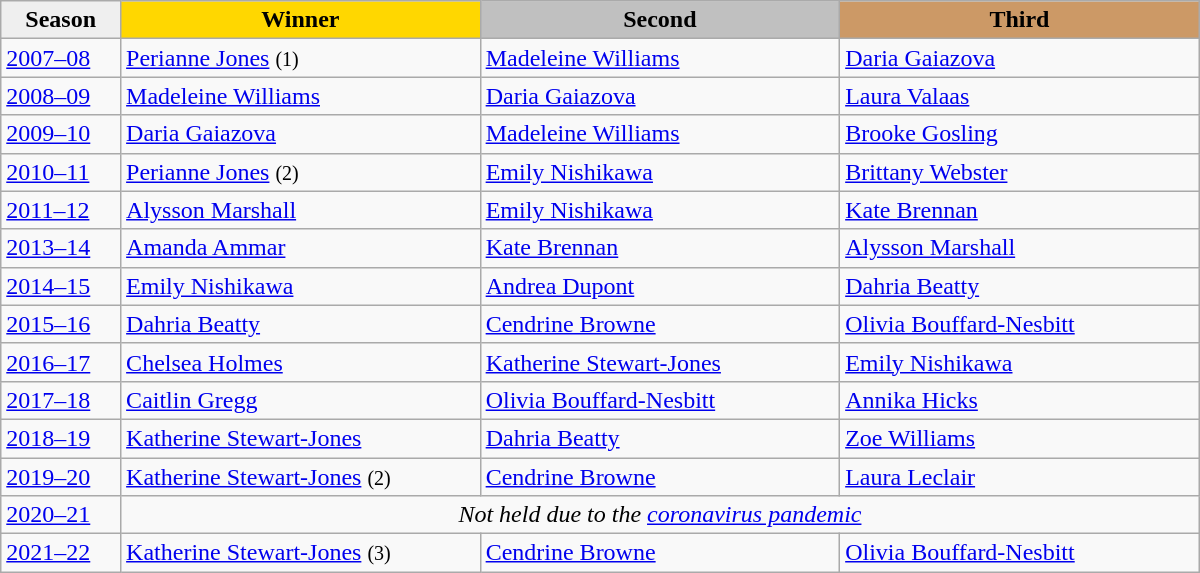<table class="wikitable sortable" width="800">
<tr>
<th style="width:10%; background:#efefef;">Season</th>
<th style="width:30%; background:gold">Winner</th>
<th style="width:30%; background:silver">Second</th>
<th style="width:30%; background:#CC9966">Third</th>
</tr>
<tr>
<td><a href='#'>2007–08</a></td>
<td> <a href='#'>Perianne Jones</a> <small>(1)</small></td>
<td> <a href='#'>Madeleine Williams</a></td>
<td> <a href='#'>Daria Gaiazova</a></td>
</tr>
<tr>
<td><a href='#'>2008–09</a></td>
<td> <a href='#'>Madeleine Williams</a></td>
<td> <a href='#'>Daria Gaiazova</a></td>
<td> <a href='#'>Laura Valaas</a></td>
</tr>
<tr>
<td><a href='#'>2009–10</a></td>
<td> <a href='#'>Daria Gaiazova</a></td>
<td> <a href='#'>Madeleine Williams</a></td>
<td> <a href='#'>Brooke Gosling</a></td>
</tr>
<tr>
<td><a href='#'>2010–11</a></td>
<td> <a href='#'>Perianne Jones</a> <small>(2)</small></td>
<td> <a href='#'>Emily Nishikawa</a></td>
<td> <a href='#'>Brittany Webster</a></td>
</tr>
<tr>
<td><a href='#'>2011–12</a></td>
<td> <a href='#'>Alysson Marshall</a></td>
<td> <a href='#'>Emily Nishikawa</a></td>
<td> <a href='#'>Kate Brennan</a></td>
</tr>
<tr>
<td><a href='#'>2013–14</a></td>
<td> <a href='#'>Amanda Ammar</a></td>
<td> <a href='#'>Kate Brennan</a></td>
<td> <a href='#'>Alysson Marshall</a></td>
</tr>
<tr>
<td><a href='#'>2014–15</a></td>
<td> <a href='#'>Emily Nishikawa</a></td>
<td> <a href='#'>Andrea Dupont</a></td>
<td> <a href='#'>Dahria Beatty</a></td>
</tr>
<tr>
<td><a href='#'>2015–16</a></td>
<td> <a href='#'>Dahria Beatty</a></td>
<td> <a href='#'>Cendrine Browne</a></td>
<td> <a href='#'>Olivia Bouffard-Nesbitt</a></td>
</tr>
<tr>
<td><a href='#'>2016–17</a></td>
<td> <a href='#'>Chelsea Holmes</a></td>
<td> <a href='#'>Katherine Stewart-Jones</a></td>
<td> <a href='#'>Emily Nishikawa</a></td>
</tr>
<tr>
<td><a href='#'>2017–18</a></td>
<td> <a href='#'>Caitlin Gregg</a></td>
<td> <a href='#'>Olivia Bouffard-Nesbitt</a></td>
<td> <a href='#'>Annika Hicks</a></td>
</tr>
<tr>
<td><a href='#'>2018–19</a></td>
<td> <a href='#'>Katherine Stewart-Jones</a></td>
<td> <a href='#'>Dahria Beatty</a></td>
<td> <a href='#'>Zoe Williams</a></td>
</tr>
<tr>
<td><a href='#'>2019–20</a></td>
<td> <a href='#'>Katherine Stewart-Jones</a> <small>(2)</small></td>
<td> <a href='#'>Cendrine Browne</a></td>
<td> <a href='#'>Laura Leclair</a></td>
</tr>
<tr>
<td><a href='#'>2020–21</a></td>
<td colspan="3" style="text-align:center;"><em>Not held due to the <a href='#'>coronavirus pandemic</a></em></td>
</tr>
<tr>
<td><a href='#'>2021–22</a></td>
<td> <a href='#'>Katherine Stewart-Jones</a> <small>(3)</small></td>
<td> <a href='#'>Cendrine Browne</a></td>
<td> <a href='#'>Olivia Bouffard-Nesbitt</a></td>
</tr>
</table>
